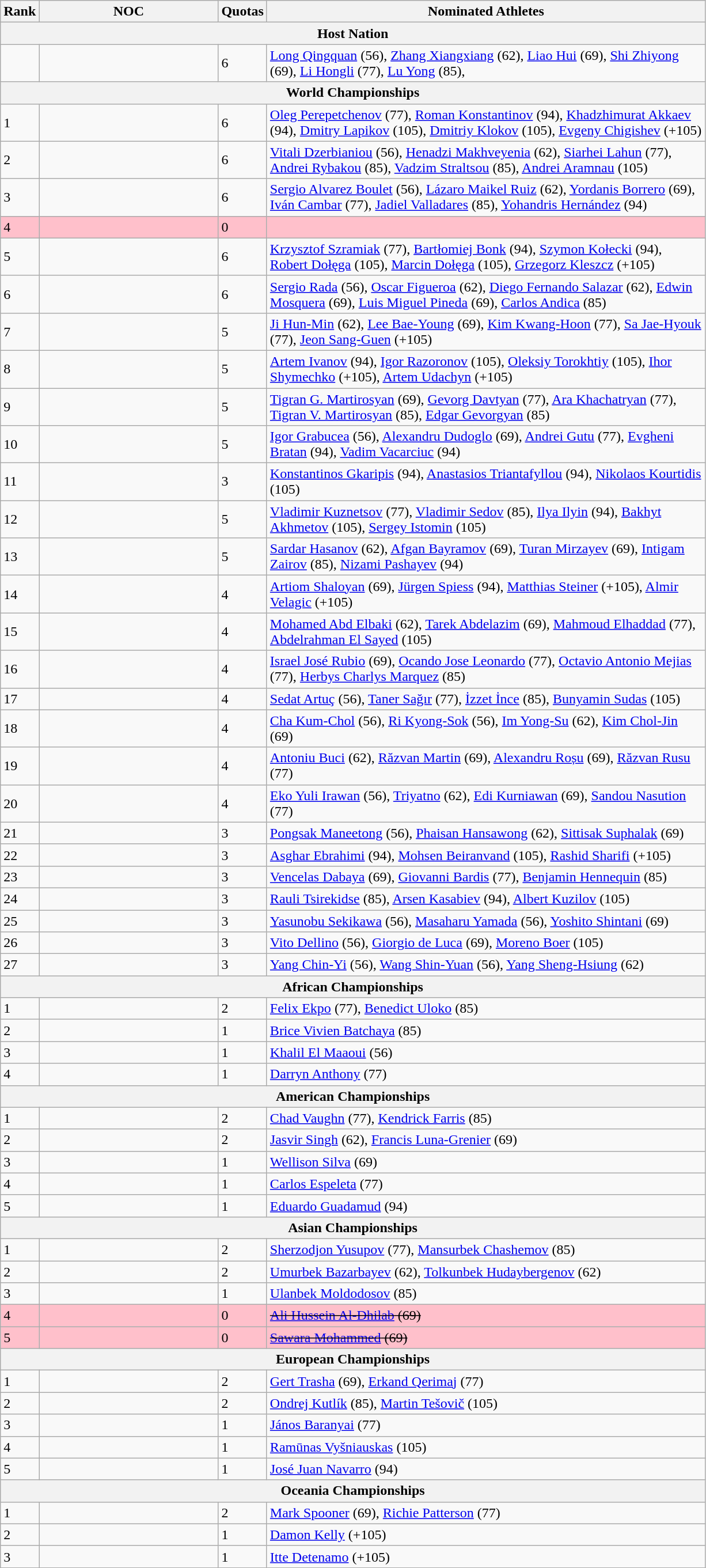<table class="wikitable">
<tr>
<th width=20>Rank</th>
<th width=200>NOC</th>
<th width=30>Quotas</th>
<th width=500>Nominated Athletes</th>
</tr>
<tr>
<th colspan="4">Host Nation</th>
</tr>
<tr>
<td></td>
<td></td>
<td>6</td>
<td><a href='#'>Long Qingquan</a> (56), <a href='#'>Zhang Xiangxiang</a> (62), <a href='#'>Liao Hui</a> (69), <a href='#'>Shi Zhiyong</a> (69), <a href='#'>Li Hongli</a> (77), <a href='#'>Lu Yong</a> (85),</td>
</tr>
<tr>
<th colspan="4">World Championships</th>
</tr>
<tr>
<td>1</td>
<td></td>
<td>6</td>
<td><a href='#'>Oleg Perepetchenov</a> (77), <a href='#'>Roman Konstantinov</a> (94), <a href='#'>Khadzhimurat Akkaev</a> (94), <a href='#'>Dmitry Lapikov</a> (105), <a href='#'>Dmitriy Klokov</a> (105), <a href='#'>Evgeny Chigishev</a> (+105)</td>
</tr>
<tr>
<td>2</td>
<td></td>
<td>6</td>
<td><a href='#'>Vitali Dzerbianiou</a> (56), <a href='#'>Henadzi Makhveyenia</a> (62), <a href='#'>Siarhei Lahun</a> (77),  <a href='#'>Andrei Rybakou</a> (85), <a href='#'>Vadzim Straltsou</a> (85), <a href='#'>Andrei Aramnau</a> (105)</td>
</tr>
<tr>
<td>3</td>
<td></td>
<td>6</td>
<td><a href='#'>Sergio Alvarez Boulet</a> (56), <a href='#'>Lázaro Maikel Ruiz</a> (62), <a href='#'>Yordanis Borrero</a> (69), <a href='#'>Iván Cambar</a> (77), <a href='#'>Jadiel Valladares</a> (85), <a href='#'>Yohandris Hernández</a> (94)</td>
</tr>
<tr bgcolor=#FFC0CB>
<td>4</td>
<td></td>
<td>0</td>
<td></td>
</tr>
<tr>
<td>5</td>
<td></td>
<td>6</td>
<td><a href='#'>Krzysztof Szramiak</a> (77), <a href='#'>Bartłomiej Bonk</a> (94), <a href='#'>Szymon Kołecki</a> (94), <a href='#'>Robert Dołęga</a> (105), <a href='#'>Marcin Dołęga</a> (105), <a href='#'>Grzegorz Kleszcz</a> (+105)</td>
</tr>
<tr>
<td>6</td>
<td></td>
<td>6</td>
<td><a href='#'>Sergio Rada</a> (56), <a href='#'>Oscar Figueroa</a> (62), <a href='#'>Diego Fernando Salazar</a> (62), <a href='#'>Edwin Mosquera</a> (69), <a href='#'>Luis Miguel Pineda</a> (69), <a href='#'>Carlos Andica</a> (85)</td>
</tr>
<tr>
<td>7</td>
<td></td>
<td>5</td>
<td><a href='#'>Ji Hun-Min</a> (62), <a href='#'>Lee Bae-Young</a> (69), <a href='#'>Kim Kwang-Hoon</a> (77), <a href='#'>Sa Jae-Hyouk</a> (77), <a href='#'>Jeon Sang-Guen</a> (+105)</td>
</tr>
<tr>
<td>8</td>
<td></td>
<td>5</td>
<td><a href='#'>Artem Ivanov</a> (94), <a href='#'>Igor Razoronov</a> (105), <a href='#'>Oleksiy Torokhtiy</a> (105), <a href='#'>Ihor Shymechko</a> (+105), <a href='#'>Artem Udachyn</a> (+105)</td>
</tr>
<tr>
<td>9</td>
<td></td>
<td>5</td>
<td><a href='#'>Tigran G. Martirosyan</a> (69), <a href='#'>Gevorg Davtyan</a> (77), <a href='#'>Ara Khachatryan</a> (77), <a href='#'>Tigran V. Martirosyan</a> (85), <a href='#'>Edgar Gevorgyan</a> (85)</td>
</tr>
<tr>
<td>10</td>
<td></td>
<td>5</td>
<td><a href='#'>Igor Grabucea</a> (56), <a href='#'>Alexandru Dudoglo</a> (69), <a href='#'>Andrei Gutu</a> (77), <a href='#'>Evgheni Bratan</a> (94), <a href='#'>Vadim Vacarciuc</a> (94)</td>
</tr>
<tr>
<td>11</td>
<td></td>
<td>3</td>
<td><a href='#'>Konstantinos Gkaripis</a> (94), <a href='#'>Anastasios Triantafyllou</a> (94), <a href='#'>Nikolaos Kourtidis</a> (105)</td>
</tr>
<tr>
<td>12</td>
<td></td>
<td>5</td>
<td><a href='#'>Vladimir Kuznetsov</a> (77), <a href='#'>Vladimir Sedov</a> (85), <a href='#'>Ilya Ilyin</a> (94), <a href='#'>Bakhyt Akhmetov</a> (105), <a href='#'>Sergey Istomin</a> (105)</td>
</tr>
<tr>
<td>13</td>
<td></td>
<td>5</td>
<td><a href='#'>Sardar Hasanov</a> (62), <a href='#'>Afgan Bayramov</a> (69), <a href='#'>Turan Mirzayev</a> (69), <a href='#'>Intigam Zairov</a> (85), <a href='#'>Nizami Pashayev</a> (94)</td>
</tr>
<tr>
<td>14</td>
<td></td>
<td>4</td>
<td><a href='#'>Artiom Shaloyan</a> (69), <a href='#'>Jürgen Spiess</a> (94), <a href='#'>Matthias Steiner</a> (+105), <a href='#'>Almir Velagic</a> (+105)</td>
</tr>
<tr>
<td>15</td>
<td></td>
<td>4</td>
<td><a href='#'>Mohamed Abd Elbaki</a> (62), <a href='#'>Tarek Abdelazim</a> (69), <a href='#'>Mahmoud Elhaddad</a> (77), <a href='#'>Abdelrahman El Sayed</a> (105)</td>
</tr>
<tr>
<td>16</td>
<td></td>
<td>4</td>
<td><a href='#'>Israel José Rubio</a> (69), <a href='#'>Ocando Jose Leonardo</a> (77), <a href='#'>Octavio Antonio Mejias</a> (77), <a href='#'>Herbys Charlys Marquez</a> (85)</td>
</tr>
<tr>
<td>17</td>
<td></td>
<td>4</td>
<td><a href='#'>Sedat Artuç</a> (56), <a href='#'>Taner Sağır</a> (77), <a href='#'>İzzet İnce</a> (85), <a href='#'>Bunyamin Sudas</a> (105)</td>
</tr>
<tr>
<td>18</td>
<td></td>
<td>4</td>
<td><a href='#'>Cha Kum-Chol</a> (56), <a href='#'>Ri Kyong-Sok</a> (56), <a href='#'>Im Yong-Su</a> (62), <a href='#'>Kim Chol-Jin</a> (69)</td>
</tr>
<tr>
<td>19</td>
<td></td>
<td>4</td>
<td><a href='#'>Antoniu Buci</a> (62), <a href='#'>Răzvan Martin</a> (69), <a href='#'>Alexandru Roșu</a> (69), <a href='#'>Răzvan Rusu</a> (77)</td>
</tr>
<tr>
<td>20</td>
<td></td>
<td>4</td>
<td><a href='#'>Eko Yuli Irawan</a> (56), <a href='#'>Triyatno</a> (62), <a href='#'>Edi Kurniawan</a> (69), <a href='#'>Sandou Nasution</a> (77)</td>
</tr>
<tr>
<td>21</td>
<td></td>
<td>3</td>
<td><a href='#'>Pongsak Maneetong</a> (56), <a href='#'>Phaisan Hansawong</a> (62), <a href='#'>Sittisak Suphalak</a> (69)</td>
</tr>
<tr>
<td>22</td>
<td></td>
<td>3</td>
<td><a href='#'>Asghar Ebrahimi</a> (94), <a href='#'>Mohsen Beiranvand</a> (105), <a href='#'>Rashid Sharifi</a> (+105)</td>
</tr>
<tr>
<td>23</td>
<td></td>
<td>3</td>
<td><a href='#'>Vencelas Dabaya</a> (69), <a href='#'>Giovanni Bardis</a> (77), <a href='#'>Benjamin Hennequin</a> (85)</td>
</tr>
<tr>
<td>24</td>
<td></td>
<td>3</td>
<td><a href='#'>Rauli Tsirekidse</a> (85), <a href='#'>Arsen Kasabiev</a> (94), <a href='#'>Albert Kuzilov</a> (105)</td>
</tr>
<tr>
<td>25</td>
<td></td>
<td>3</td>
<td><a href='#'>Yasunobu Sekikawa</a> (56), <a href='#'>Masaharu Yamada</a> (56), <a href='#'>Yoshito Shintani</a> (69)</td>
</tr>
<tr>
<td>26</td>
<td></td>
<td>3</td>
<td><a href='#'>Vito Dellino</a> (56), <a href='#'>Giorgio de Luca</a> (69), <a href='#'>Moreno Boer</a> (105)</td>
</tr>
<tr>
<td>27</td>
<td></td>
<td>3</td>
<td><a href='#'>Yang Chin-Yi</a> (56), <a href='#'>Wang Shin-Yuan</a> (56), <a href='#'>Yang Sheng-Hsiung</a> (62)</td>
</tr>
<tr>
<th colspan="4">African Championships</th>
</tr>
<tr>
<td>1</td>
<td></td>
<td>2</td>
<td><a href='#'>Felix Ekpo</a> (77), <a href='#'>Benedict Uloko</a> (85)</td>
</tr>
<tr>
<td>2</td>
<td></td>
<td>1</td>
<td><a href='#'>Brice Vivien Batchaya</a> (85)</td>
</tr>
<tr>
<td>3</td>
<td></td>
<td>1</td>
<td><a href='#'>Khalil El Maaoui</a> (56)</td>
</tr>
<tr>
<td>4</td>
<td></td>
<td>1</td>
<td><a href='#'>Darryn Anthony</a> (77)</td>
</tr>
<tr>
<th colspan="4">American Championships</th>
</tr>
<tr>
<td>1</td>
<td></td>
<td>2</td>
<td><a href='#'>Chad Vaughn</a> (77), <a href='#'>Kendrick Farris</a> (85)</td>
</tr>
<tr>
<td>2</td>
<td></td>
<td>2</td>
<td><a href='#'>Jasvir Singh</a> (62), <a href='#'>Francis Luna-Grenier</a> (69)</td>
</tr>
<tr>
<td>3</td>
<td></td>
<td>1</td>
<td><a href='#'>Wellison Silva</a> (69)</td>
</tr>
<tr>
<td>4</td>
<td></td>
<td>1</td>
<td><a href='#'>Carlos Espeleta</a> (77)</td>
</tr>
<tr>
<td>5</td>
<td></td>
<td>1</td>
<td><a href='#'>Eduardo Guadamud</a> (94)</td>
</tr>
<tr>
<th colspan="4">Asian Championships</th>
</tr>
<tr>
<td>1</td>
<td></td>
<td>2</td>
<td><a href='#'>Sherzodjon Yusupov</a> (77), <a href='#'>Mansurbek Chashemov</a> (85)</td>
</tr>
<tr>
<td>2</td>
<td></td>
<td>2</td>
<td><a href='#'>Umurbek Bazarbayev</a> (62), <a href='#'>Tolkunbek Hudaybergenov</a> (62)</td>
</tr>
<tr>
<td>3</td>
<td></td>
<td>1</td>
<td><a href='#'>Ulanbek Moldodosov</a> (85)</td>
</tr>
<tr bgcolor=#FFC0CB>
<td>4</td>
<td></td>
<td>0</td>
<td><s><a href='#'>Ali Hussein Al-Dhilab</a> (69)</s></td>
</tr>
<tr bgcolor=#FFC0CB>
<td>5</td>
<td></td>
<td>0</td>
<td><s><a href='#'>Sawara Mohammed</a> (69)</s></td>
</tr>
<tr>
<th colspan="4">European Championships</th>
</tr>
<tr>
<td>1</td>
<td></td>
<td>2</td>
<td><a href='#'>Gert Trasha</a> (69), <a href='#'>Erkand Qerimaj</a> (77)</td>
</tr>
<tr>
<td>2</td>
<td></td>
<td>2</td>
<td><a href='#'>Ondrej Kutlík</a> (85), <a href='#'>Martin Tešovič</a> (105)</td>
</tr>
<tr>
<td>3</td>
<td></td>
<td>1</td>
<td><a href='#'>János Baranyai</a> (77)</td>
</tr>
<tr>
<td>4</td>
<td></td>
<td>1</td>
<td><a href='#'>Ramūnas Vyšniauskas</a> (105)</td>
</tr>
<tr>
<td>5</td>
<td></td>
<td>1</td>
<td><a href='#'>José Juan Navarro</a> (94)</td>
</tr>
<tr>
<th colspan="4">Oceania Championships</th>
</tr>
<tr>
<td>1</td>
<td></td>
<td>2</td>
<td><a href='#'>Mark Spooner</a> (69), <a href='#'>Richie Patterson</a> (77)</td>
</tr>
<tr>
<td>2</td>
<td></td>
<td>1</td>
<td><a href='#'>Damon Kelly</a> (+105)</td>
</tr>
<tr>
<td>3</td>
<td></td>
<td>1</td>
<td><a href='#'>Itte Detenamo</a> (+105)</td>
</tr>
</table>
